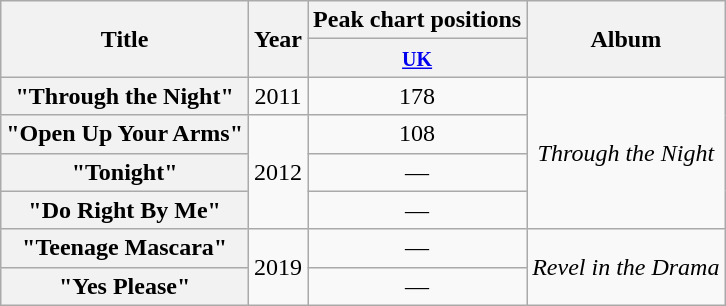<table class="wikitable plainrowheaders" style="text-align:center;">
<tr>
<th scope="col" rowspan="2">Title</th>
<th scope="col" rowspan="2">Year</th>
<th scope="col" colspan="1">Peak chart positions</th>
<th scope="col" rowspan="2">Album</th>
</tr>
<tr>
<th><small><a href='#'>UK</a></small><br></th>
</tr>
<tr>
<th scope="row">"Through the Night"</th>
<td>2011</td>
<td>178</td>
<td rowspan="4"><em>Through the Night</em></td>
</tr>
<tr>
<th scope="row">"Open Up Your Arms"</th>
<td rowspan="3">2012</td>
<td>108</td>
</tr>
<tr>
<th scope="row">"Tonight"</th>
<td>—</td>
</tr>
<tr>
<th scope="row">"Do Right By Me"</th>
<td>—</td>
</tr>
<tr>
<th scope="row">"Teenage Mascara"</th>
<td rowspan="2">2019</td>
<td>—</td>
<td rowspan="2"><em>Revel in the Drama</em></td>
</tr>
<tr>
<th scope="row">"Yes Please"</th>
<td>—</td>
</tr>
</table>
